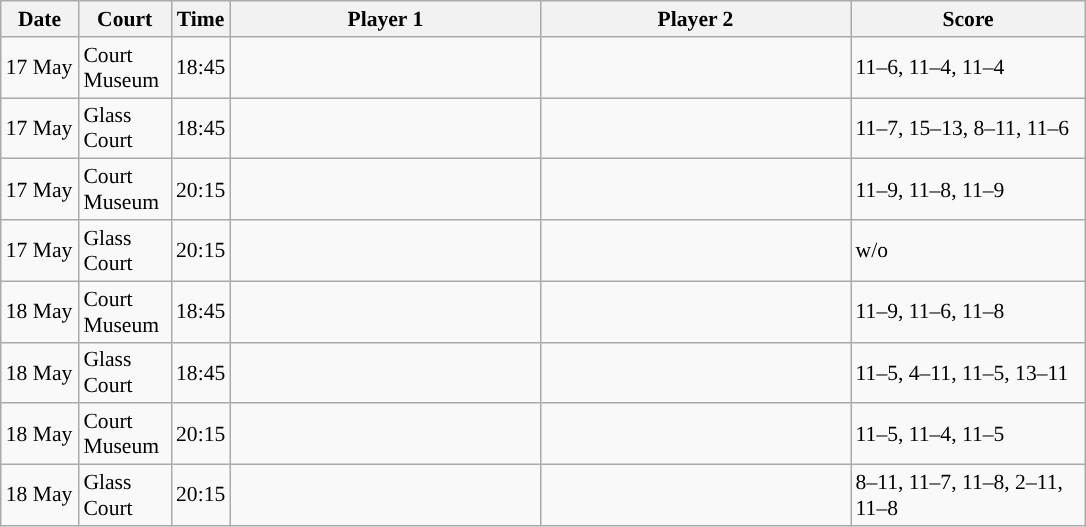<table class="sortable wikitable" style="font-size:90%">
<tr>
<th width="45" class="unsortable">Date</th>
<th width="55">Court</th>
<th width="30">Time</th>
<th width="200">Player 1</th>
<th width="200">Player 2</th>
<th width="150" class="unsortable">Score</th>
</tr>
<tr>
<td>17 May</td>
<td>Court Museum</td>
<td>18:45</td>
<td><strong></strong></td>
<td></td>
<td>11–6, 11–4, 11–4</td>
</tr>
<tr>
<td>17 May</td>
<td>Glass Court</td>
<td>18:45</td>
<td></td>
<td><strong></strong></td>
<td>11–7, 15–13, 8–11, 11–6</td>
</tr>
<tr>
<td>17 May</td>
<td>Court Museum</td>
<td>20:15</td>
<td></td>
<td><strong></strong></td>
<td>11–9, 11–8, 11–9</td>
</tr>
<tr>
<td>17 May</td>
<td>Glass Court</td>
<td>20:15</td>
<td></td>
<td><strong></strong></td>
<td>w/o</td>
</tr>
<tr>
<td>18 May</td>
<td>Court Museum</td>
<td>18:45</td>
<td><strong></strong></td>
<td></td>
<td>11–9, 11–6, 11–8</td>
</tr>
<tr>
<td>18 May</td>
<td>Glass Court</td>
<td>18:45</td>
<td></td>
<td><strong></strong></td>
<td>11–5, 4–11, 11–5, 13–11</td>
</tr>
<tr>
<td>18 May</td>
<td>Court Museum</td>
<td>20:15</td>
<td></td>
<td><strong></strong></td>
<td>11–5, 11–4, 11–5</td>
</tr>
<tr>
<td>18 May</td>
<td>Glass Court</td>
<td>20:15</td>
<td><strong></strong></td>
<td></td>
<td>8–11, 11–7, 11–8, 2–11, 11–8</td>
</tr>
</table>
